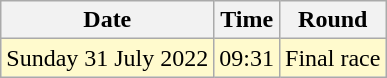<table class="wikitable">
<tr>
<th>Date</th>
<th>Time</th>
<th>Round</th>
</tr>
<tr>
<td style=background:lemonchiffon>Sunday 31 July 2022</td>
<td style="background:lemonchiffon">09:31</td>
<td style=background:lemonchiffon>Final race</td>
</tr>
</table>
